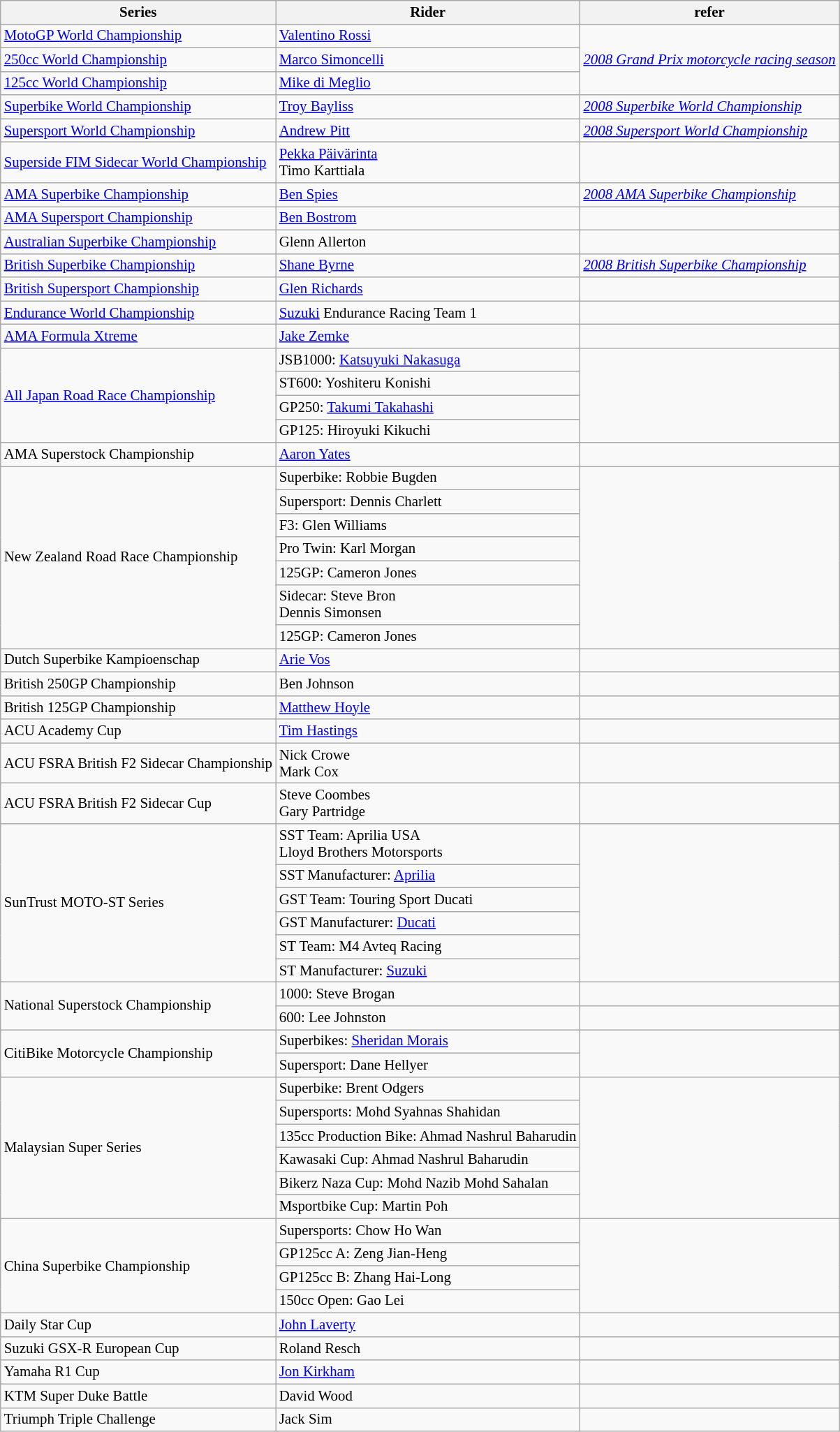<table class="wikitable" style="font-size: 87%;">
<tr>
<th>Series</th>
<th>Rider</th>
<th>refer</th>
</tr>
<tr>
<td><a href='#'>MotoGP World Championship</a></td>
<td> <a href='#'>Valentino Rossi</a></td>
<td rowspan=3><em><a href='#'>2008 Grand Prix motorcycle racing season</a></em></td>
</tr>
<tr>
<td><a href='#'>250cc World Championship</a></td>
<td> <a href='#'>Marco Simoncelli</a></td>
</tr>
<tr>
<td><a href='#'>125cc World Championship</a></td>
<td> <a href='#'>Mike di Meglio</a></td>
</tr>
<tr>
<td><a href='#'>Superbike World Championship</a></td>
<td> <a href='#'>Troy Bayliss</a></td>
<td><em><a href='#'>2008 Superbike World Championship</a></em></td>
</tr>
<tr>
<td><a href='#'>Supersport World Championship</a></td>
<td> <a href='#'>Andrew Pitt</a></td>
<td><em><a href='#'>2008 Supersport World Championship</a></em></td>
</tr>
<tr>
<td><a href='#'>Superside FIM Sidecar World Championship</a></td>
<td> <a href='#'>Pekka Päivärinta</a><br> Timo Karttiala</td>
<td></td>
</tr>
<tr>
<td><a href='#'>AMA Superbike Championship</a></td>
<td> <a href='#'>Ben Spies</a></td>
<td><em><a href='#'>2008 AMA Superbike Championship</a></em></td>
</tr>
<tr>
<td><a href='#'>AMA Supersport Championship</a></td>
<td> <a href='#'>Ben Bostrom</a></td>
<td></td>
</tr>
<tr>
<td><a href='#'>Australian Superbike Championship</a></td>
<td> Glenn Allerton</td>
<td></td>
</tr>
<tr>
<td><a href='#'>British Superbike Championship</a></td>
<td> <a href='#'>Shane Byrne</a></td>
<td><em><a href='#'>2008 British Superbike Championship</a></em></td>
</tr>
<tr>
<td><a href='#'>British Supersport Championship</a></td>
<td> <a href='#'>Glen Richards</a></td>
<td></td>
</tr>
<tr>
<td><a href='#'>Endurance World Championship</a></td>
<td> <a href='#'>Suzuki</a> Endurance Racing Team 1</td>
<td></td>
</tr>
<tr>
<td><a href='#'>AMA Formula Xtreme</a></td>
<td> <a href='#'>Jake Zemke</a></td>
<td></td>
</tr>
<tr>
<td rowspan=4><a href='#'>All Japan Road Race Championship</a></td>
<td>JSB1000:  <a href='#'>Katsuyuki Nakasuga</a></td>
<td rowspan=4></td>
</tr>
<tr>
<td>ST600:  Yoshiteru Konishi</td>
</tr>
<tr>
<td>GP250:  <a href='#'>Takumi Takahashi</a></td>
</tr>
<tr>
<td>GP125:  Hiroyuki Kikuchi</td>
</tr>
<tr>
<td>AMA Superstock Championship</td>
<td> <a href='#'>Aaron Yates</a></td>
<td></td>
</tr>
<tr>
<td rowspan=7>New Zealand Road Race Championship</td>
<td>Superbike:  Robbie Bugden</td>
<td rowspan=7></td>
</tr>
<tr>
<td>Supersport:  Dennis Charlett</td>
</tr>
<tr>
<td>F3:  Glen Williams</td>
</tr>
<tr>
<td>Pro Twin:  Karl Morgan</td>
</tr>
<tr>
<td>125GP:  Cameron Jones</td>
</tr>
<tr>
<td>Sidecar:  Steve Bron<br>  Dennis Simonsen</td>
</tr>
<tr>
<td>125GP:  Cameron Jones</td>
</tr>
<tr>
<td>Dutch Superbike Kampioenschap</td>
<td> <a href='#'>Arie Vos</a></td>
<td></td>
</tr>
<tr>
<td>British 250GP Championship</td>
<td> Ben Johnson</td>
<td></td>
</tr>
<tr>
<td>British 125GP Championship</td>
<td> <a href='#'>Matthew Hoyle</a></td>
<td></td>
</tr>
<tr>
<td>ACU Academy Cup</td>
<td> <a href='#'>Tim Hastings</a></td>
<td></td>
</tr>
<tr>
<td>ACU FSRA British F2 Sidecar Championship</td>
<td> Nick Crowe<br> Mark Cox</td>
<td></td>
</tr>
<tr>
<td>ACU FSRA British F2 Sidecar Cup</td>
<td> Steve Coombes<br> Gary Partridge</td>
<td></td>
</tr>
<tr>
<td rowspan=6>SunTrust MOTO-ST Series</td>
<td>SST Team:  Aprilia USA<br>Lloyd Brothers Motorsports</td>
<td rowspan=6></td>
</tr>
<tr>
<td>SST Manufacturer:  <a href='#'>Aprilia</a></td>
</tr>
<tr>
<td>GST Team:  Touring Sport Ducati</td>
</tr>
<tr>
<td>GST Manufacturer:  <a href='#'>Ducati</a></td>
</tr>
<tr>
<td>ST Team:  M4 Avteq Racing</td>
</tr>
<tr>
<td>ST Manufacturer:  <a href='#'>Suzuki</a></td>
</tr>
<tr>
<td rowspan=2>National Superstock Championship</td>
<td>1000:  Steve Brogan</td>
<td></td>
</tr>
<tr>
<td>600:  Lee Johnston</td>
<td></td>
</tr>
<tr>
<td rowspan=2>CitiBike Motorcycle Championship</td>
<td>Superbikes:  <a href='#'>Sheridan Morais</a></td>
<td rowspan=2></td>
</tr>
<tr>
<td>Supersport:  Dane Hellyer</td>
</tr>
<tr>
<td rowspan=6>Malaysian Super Series</td>
<td>Superbike:  Brent Odgers</td>
<td rowspan=6></td>
</tr>
<tr>
<td>Supersports:  Mohd Syahnas Shahidan</td>
</tr>
<tr>
<td>135cc Production Bike:  Ahmad Nashrul Baharudin</td>
</tr>
<tr>
<td>Kawasaki Cup:  Ahmad Nashrul Baharudin</td>
</tr>
<tr>
<td>Bikerz Naza Cup:  Mohd Nazib Mohd Sahalan</td>
</tr>
<tr>
<td>Msportbike Cup:  Martin Poh</td>
</tr>
<tr>
<td rowspan=4>China Superbike Championship</td>
<td>Supersports:  Chow Ho Wan</td>
<td rowspan=4></td>
</tr>
<tr>
<td>GP125cc A:  Zeng Jian-Heng</td>
</tr>
<tr>
<td>GP125cc B:  Zhang Hai-Long</td>
</tr>
<tr>
<td>150cc Open:  Gao Lei</td>
</tr>
<tr>
<td>Daily Star Cup</td>
<td> <a href='#'>John Laverty</a></td>
<td></td>
</tr>
<tr>
<td>Suzuki GSX-R European Cup</td>
<td> Roland Resch</td>
<td></td>
</tr>
<tr>
<td>Yamaha R1 Cup</td>
<td> <a href='#'>Jon Kirkham</a></td>
<td></td>
</tr>
<tr>
<td>KTM Super Duke Battle</td>
<td> David Wood</td>
<td></td>
</tr>
<tr>
<td>Triumph Triple Challenge</td>
<td> Jack Sim</td>
<td></td>
</tr>
</table>
